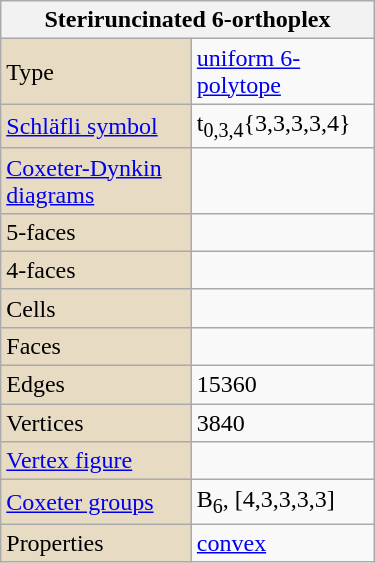<table class="wikitable" style="float:right; margin-left:8px; width:250px">
<tr>
<th bgcolor=#e7dcc3 colspan=2>Steriruncinated 6-orthoplex</th>
</tr>
<tr>
<td bgcolor=#e7dcc3>Type</td>
<td><a href='#'>uniform 6-polytope</a></td>
</tr>
<tr>
<td bgcolor=#e7dcc3><a href='#'>Schläfli symbol</a></td>
<td>t<sub>0,3,4</sub>{3,3,3,3,4}</td>
</tr>
<tr>
<td bgcolor=#e7dcc3><a href='#'>Coxeter-Dynkin diagrams</a></td>
<td></td>
</tr>
<tr>
<td bgcolor=#e7dcc3>5-faces</td>
<td></td>
</tr>
<tr>
<td bgcolor=#e7dcc3>4-faces</td>
<td></td>
</tr>
<tr>
<td bgcolor=#e7dcc3>Cells</td>
<td></td>
</tr>
<tr>
<td bgcolor=#e7dcc3>Faces</td>
<td></td>
</tr>
<tr>
<td bgcolor=#e7dcc3>Edges</td>
<td>15360</td>
</tr>
<tr>
<td bgcolor=#e7dcc3>Vertices</td>
<td>3840</td>
</tr>
<tr>
<td bgcolor=#e7dcc3><a href='#'>Vertex figure</a></td>
<td></td>
</tr>
<tr>
<td bgcolor=#e7dcc3><a href='#'>Coxeter groups</a></td>
<td>B<sub>6</sub>, [4,3,3,3,3]</td>
</tr>
<tr>
<td bgcolor=#e7dcc3>Properties</td>
<td><a href='#'>convex</a></td>
</tr>
</table>
